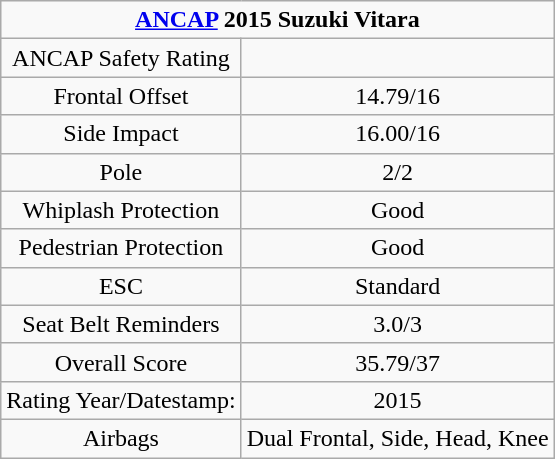<table class="wikitable" style="text-align:center">
<tr>
<td colspan="2"><strong><a href='#'>ANCAP</a> 2015 Suzuki Vitara</strong></td>
</tr>
<tr>
<td>ANCAP Safety Rating</td>
<td></td>
</tr>
<tr>
<td>Frontal Offset</td>
<td>14.79/16</td>
</tr>
<tr>
<td>Side Impact</td>
<td>16.00/16</td>
</tr>
<tr>
<td>Pole</td>
<td>2/2</td>
</tr>
<tr>
<td>Whiplash Protection</td>
<td>Good</td>
</tr>
<tr>
<td>Pedestrian Protection</td>
<td>Good</td>
</tr>
<tr>
<td>ESC</td>
<td>Standard</td>
</tr>
<tr>
<td>Seat Belt Reminders</td>
<td>3.0/3</td>
</tr>
<tr>
<td>Overall Score</td>
<td>35.79/37</td>
</tr>
<tr>
<td>Rating Year/Datestamp:</td>
<td>2015</td>
</tr>
<tr>
<td>Airbags</td>
<td>Dual Frontal, Side, Head, Knee</td>
</tr>
</table>
